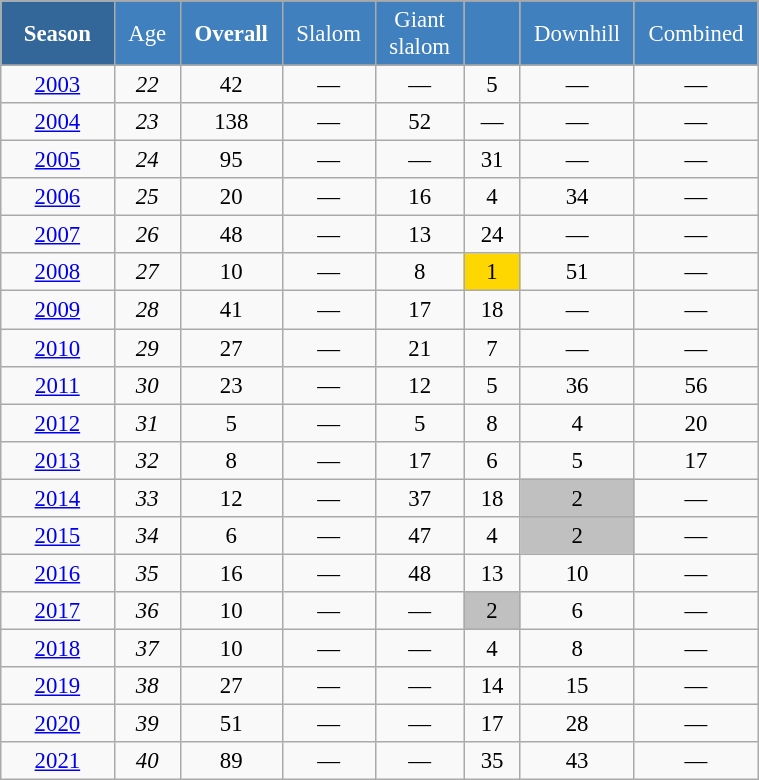<table class="wikitable" style="font-size:95%; text-align:center; border:grey solid 1px; border-collapse:collapse;" width="40%">
<tr style="background-color:#369; color:white;">
<td rowspan="2" colspan="1" width="10%"><strong>Season</strong></td>
</tr>
<tr style="background-color:#4180be; color:white;">
<td width="5%">Age</td>
<td width="5%"><strong>Overall</strong></td>
<td width="5%">Slalom</td>
<td width="5%">Giant<br>slalom</td>
<td width="5%"></td>
<td width="5%">Downhill</td>
<td width="5%">Combined</td>
</tr>
<tr style="background-color:#8CB2D8; color:white;">
</tr>
<tr>
<td><a href='#'>2003</a></td>
<td><em>22</em></td>
<td>42</td>
<td>—</td>
<td>—</td>
<td>5</td>
<td>—</td>
<td>—</td>
</tr>
<tr>
<td><a href='#'>2004</a></td>
<td><em>23</em></td>
<td>138</td>
<td>—</td>
<td>52</td>
<td>—</td>
<td>—</td>
<td>—</td>
</tr>
<tr>
<td><a href='#'>2005</a></td>
<td><em>24</em></td>
<td>95</td>
<td>—</td>
<td>—</td>
<td>31</td>
<td>—</td>
<td>—</td>
</tr>
<tr>
<td><a href='#'>2006</a></td>
<td><em>25</em></td>
<td>20</td>
<td>—</td>
<td>16</td>
<td>4</td>
<td>34</td>
<td>—</td>
</tr>
<tr>
<td><a href='#'>2007</a></td>
<td><em>26</em></td>
<td>48</td>
<td>—</td>
<td>13</td>
<td>24</td>
<td>—</td>
<td>—</td>
</tr>
<tr>
<td><a href='#'>2008</a></td>
<td><em>27</em></td>
<td>10</td>
<td>—</td>
<td>8</td>
<td bgcolor="gold">1</td>
<td>51</td>
<td>—</td>
</tr>
<tr>
<td><a href='#'>2009</a></td>
<td><em>28</em></td>
<td>41</td>
<td>—</td>
<td>17</td>
<td>18</td>
<td>—</td>
<td>—</td>
</tr>
<tr>
<td><a href='#'>2010</a></td>
<td><em>29</em></td>
<td>27</td>
<td>—</td>
<td>21</td>
<td>7</td>
<td>—</td>
<td>—</td>
</tr>
<tr>
<td><a href='#'>2011</a></td>
<td><em>30</em></td>
<td>23</td>
<td>—</td>
<td>12</td>
<td>5</td>
<td>36</td>
<td>56</td>
</tr>
<tr>
<td><a href='#'>2012</a></td>
<td><em>31</em></td>
<td>5</td>
<td>—</td>
<td>5</td>
<td>8</td>
<td>4</td>
<td>20</td>
</tr>
<tr>
<td><a href='#'>2013</a></td>
<td><em>32</em></td>
<td>8</td>
<td>—</td>
<td>17</td>
<td>6</td>
<td>5</td>
<td>17</td>
</tr>
<tr>
<td><a href='#'>2014</a></td>
<td><em>33</em></td>
<td>12</td>
<td>—</td>
<td>37</td>
<td>18</td>
<td bgcolor="silver">2</td>
<td>—</td>
</tr>
<tr>
<td><a href='#'>2015</a></td>
<td><em>34</em></td>
<td>6</td>
<td>—</td>
<td>47</td>
<td>4</td>
<td bgcolor="silver">2</td>
<td>—</td>
</tr>
<tr>
<td><a href='#'>2016</a></td>
<td><em>35</em></td>
<td>16</td>
<td>—</td>
<td>48</td>
<td>13</td>
<td>10</td>
<td>—</td>
</tr>
<tr>
<td><a href='#'>2017</a></td>
<td><em>36</em></td>
<td>10</td>
<td>—</td>
<td>—</td>
<td bgcolor="silver">2</td>
<td>6</td>
<td>—</td>
</tr>
<tr>
<td><a href='#'>2018</a></td>
<td><em>37</em></td>
<td>10</td>
<td>—</td>
<td>—</td>
<td>4</td>
<td>8</td>
<td>—</td>
</tr>
<tr>
<td><a href='#'>2019</a></td>
<td><em>38</em></td>
<td>27</td>
<td>—</td>
<td>—</td>
<td>14</td>
<td>15</td>
<td>—</td>
</tr>
<tr>
<td><a href='#'>2020</a></td>
<td><em>39</em></td>
<td>51</td>
<td>—</td>
<td>—</td>
<td>17</td>
<td>28</td>
<td>—</td>
</tr>
<tr>
<td><a href='#'>2021</a></td>
<td><em>40</em></td>
<td>89</td>
<td>—</td>
<td>—</td>
<td>35</td>
<td>43</td>
<td>—</td>
</tr>
</table>
